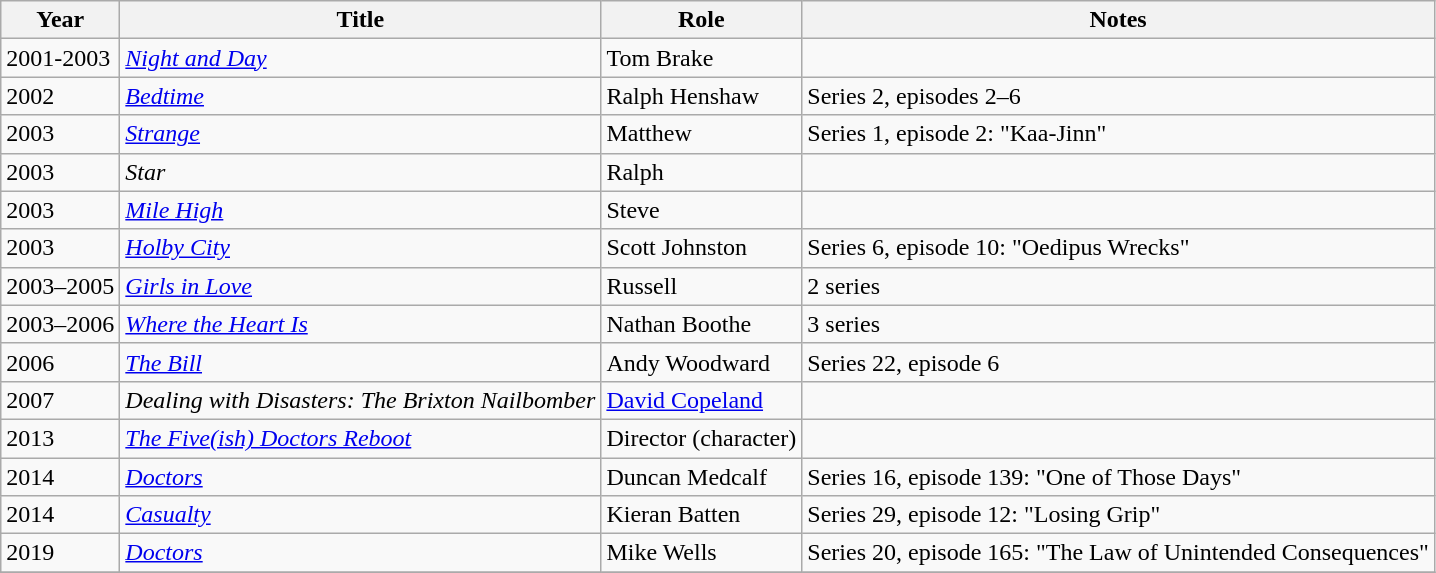<table class="wikitable sortable">
<tr>
<th>Year</th>
<th>Title</th>
<th>Role</th>
<th>Notes</th>
</tr>
<tr>
<td>2001-2003</td>
<td><em><a href='#'>Night and Day</a></em></td>
<td>Tom Brake</td>
<td></td>
</tr>
<tr>
<td>2002</td>
<td><em><a href='#'>Bedtime</a></em></td>
<td>Ralph Henshaw</td>
<td>Series 2, episodes 2–6</td>
</tr>
<tr>
<td>2003</td>
<td><em><a href='#'>Strange</a></em></td>
<td>Matthew</td>
<td>Series 1, episode 2: "Kaa-Jinn"</td>
</tr>
<tr>
<td>2003</td>
<td><em>Star</em></td>
<td>Ralph</td>
<td></td>
</tr>
<tr>
<td>2003</td>
<td><em><a href='#'>Mile High</a></em></td>
<td>Steve</td>
<td></td>
</tr>
<tr>
<td>2003</td>
<td><em><a href='#'>Holby City</a></em></td>
<td>Scott Johnston</td>
<td>Series 6, episode 10: "Oedipus Wrecks"</td>
</tr>
<tr>
<td>2003–2005</td>
<td><em><a href='#'>Girls in Love</a></em></td>
<td>Russell</td>
<td>2 series</td>
</tr>
<tr>
<td>2003–2006</td>
<td><em><a href='#'>Where the Heart Is</a></em></td>
<td>Nathan Boothe</td>
<td>3 series</td>
</tr>
<tr>
<td>2006</td>
<td><em><a href='#'>The Bill</a></em></td>
<td>Andy Woodward</td>
<td>Series 22, episode 6</td>
</tr>
<tr>
<td>2007</td>
<td><em>Dealing with Disasters: The Brixton Nailbomber</em></td>
<td><a href='#'>David Copeland</a></td>
<td></td>
</tr>
<tr>
<td>2013</td>
<td><em><a href='#'>The Five(ish) Doctors Reboot</a></em></td>
<td>Director (character)</td>
<td></td>
</tr>
<tr>
<td>2014</td>
<td><em><a href='#'>Doctors</a></em></td>
<td>Duncan Medcalf</td>
<td>Series 16, episode 139: "One of Those Days"</td>
</tr>
<tr>
<td>2014</td>
<td><em><a href='#'>Casualty</a></em></td>
<td>Kieran Batten</td>
<td>Series 29, episode 12: "Losing Grip"</td>
</tr>
<tr>
<td>2019</td>
<td><em><a href='#'>Doctors</a></em></td>
<td>Mike Wells</td>
<td>Series 20, episode 165: "The Law of Unintended Consequences"</td>
</tr>
<tr>
</tr>
</table>
